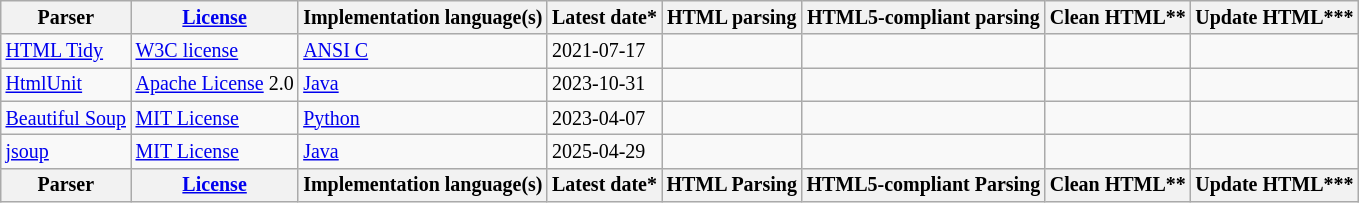<table class="wikitable sortable" style="width: auto; font-size: smaller">
<tr>
<th>Parser</th>
<th><a href='#'>License</a></th>
<th>Implementation language(s)</th>
<th>Latest date*</th>
<th>HTML parsing</th>
<th>HTML5-compliant parsing</th>
<th>Clean HTML**</th>
<th>Update HTML***</th>
</tr>
<tr>
<td><a href='#'>HTML Tidy</a></td>
<td><a href='#'>W3C license</a></td>
<td><a href='#'>ANSI C</a></td>
<td>2021-07-17</td>
<td></td>
<td></td>
<td></td>
<td></td>
</tr>
<tr>
<td><a href='#'>HtmlUnit</a></td>
<td><a href='#'>Apache License</a> 2.0</td>
<td><a href='#'>Java</a></td>
<td>2023-10-31</td>
<td></td>
<td></td>
<td></td>
<td></td>
</tr>
<tr>
<td><a href='#'>Beautiful Soup</a></td>
<td><a href='#'>MIT License</a></td>
<td><a href='#'>Python</a></td>
<td>2023-04-07</td>
<td></td>
<td></td>
<td></td>
<td></td>
</tr>
<tr>
<td><a href='#'>jsoup</a></td>
<td><a href='#'>MIT License</a></td>
<td><a href='#'>Java</a></td>
<td>2025-04-29</td>
<td></td>
<td></td>
<td></td>
<td></td>
</tr>
<tr class="sortbottom">
<th>Parser</th>
<th><a href='#'>License</a></th>
<th>Implementation language(s)</th>
<th>Latest date*</th>
<th>HTML Parsing</th>
<th>HTML5-compliant Parsing</th>
<th>Clean HTML**</th>
<th>Update HTML***</th>
</tr>
</table>
